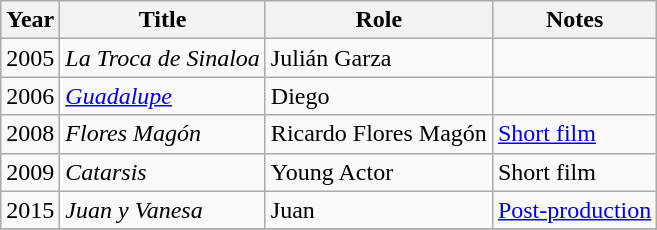<table class="wikitable sortable">
<tr>
<th>Year</th>
<th>Title</th>
<th>Role</th>
<th>Notes</th>
</tr>
<tr>
<td>2005</td>
<td><em>La Troca de Sinaloa</em></td>
<td>Julián Garza</td>
<td></td>
</tr>
<tr>
<td>2006</td>
<td><em><a href='#'>Guadalupe</a></em></td>
<td>Diego</td>
<td></td>
</tr>
<tr>
<td>2008</td>
<td><em>Flores Magón</em></td>
<td>Ricardo Flores Magón</td>
<td><a href='#'>Short film</a></td>
</tr>
<tr>
<td>2009</td>
<td><em>Catarsis</em></td>
<td>Young Actor</td>
<td>Short film</td>
</tr>
<tr>
<td>2015</td>
<td><em>Juan y Vanesa</em></td>
<td>Juan</td>
<td><a href='#'>Post-production</a></td>
</tr>
<tr>
</tr>
</table>
